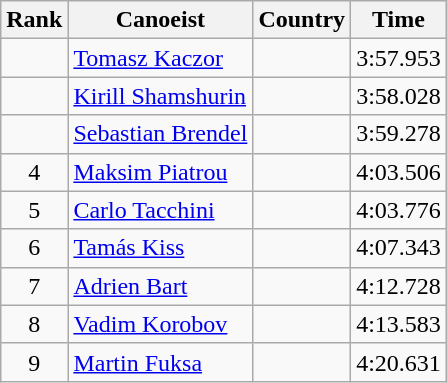<table class="wikitable" style="text-align:center">
<tr>
<th>Rank</th>
<th>Canoeist</th>
<th>Country</th>
<th>Time</th>
</tr>
<tr>
<td></td>
<td align=left><a href='#'>Tomasz Kaczor</a></td>
<td align=left></td>
<td>3:57.953</td>
</tr>
<tr>
<td></td>
<td align=left><a href='#'>Kirill Shamshurin</a></td>
<td align=left></td>
<td>3:58.028</td>
</tr>
<tr>
<td></td>
<td align=left><a href='#'>Sebastian Brendel</a></td>
<td align=left></td>
<td>3:59.278</td>
</tr>
<tr>
<td>4</td>
<td align=left><a href='#'>Maksim Piatrou</a></td>
<td align=left></td>
<td>4:03.506</td>
</tr>
<tr>
<td>5</td>
<td align=left><a href='#'>Carlo Tacchini</a></td>
<td align=left></td>
<td>4:03.776</td>
</tr>
<tr>
<td>6</td>
<td align=left><a href='#'>Tamás Kiss</a></td>
<td align=left></td>
<td>4:07.343</td>
</tr>
<tr>
<td>7</td>
<td align=left><a href='#'>Adrien Bart</a></td>
<td align=left></td>
<td>4:12.728</td>
</tr>
<tr>
<td>8</td>
<td align=left><a href='#'>Vadim Korobov</a></td>
<td align=left></td>
<td>4:13.583</td>
</tr>
<tr>
<td>9</td>
<td align=left><a href='#'>Martin Fuksa</a></td>
<td align=left></td>
<td>4:20.631</td>
</tr>
</table>
